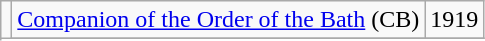<table class="wikitable">
<tr>
<td rowspan=3></td>
<td><a href='#'>Companion of the Order of the Bath</a> (CB)</td>
<td>1919</td>
</tr>
<tr>
</tr>
</table>
